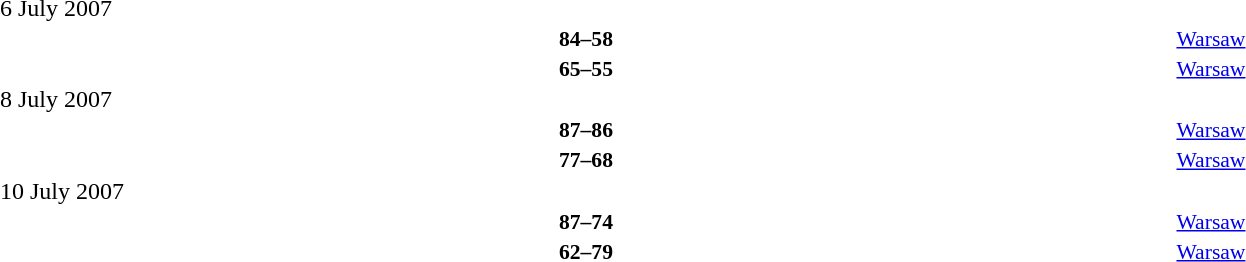<table style="width:100%;" cellspacing="1">
<tr>
<th width=25%></th>
<th width=3%></th>
<th width=6%></th>
<th width=3%></th>
<th width=25%></th>
</tr>
<tr>
<td>6 July 2007</td>
</tr>
<tr style=font-size:90%>
<td align=right><strong></strong></td>
<td></td>
<td align=center><strong>84–58</strong></td>
<td></td>
<td><strong></strong></td>
<td><a href='#'>Warsaw</a></td>
</tr>
<tr style=font-size:90%>
<td align=right><strong></strong></td>
<td></td>
<td align=center><strong>65–55</strong></td>
<td></td>
<td><strong></strong></td>
<td><a href='#'>Warsaw</a></td>
</tr>
<tr>
<td>8 July 2007</td>
</tr>
<tr style=font-size:90%>
<td align=right><strong></strong></td>
<td></td>
<td align=center><strong>87–86</strong></td>
<td></td>
<td><strong></strong></td>
<td><a href='#'>Warsaw</a></td>
</tr>
<tr style=font-size:90%>
<td align=right><strong></strong></td>
<td></td>
<td align=center><strong>77–68</strong></td>
<td></td>
<td><strong></strong></td>
<td><a href='#'>Warsaw</a></td>
</tr>
<tr>
<td>10 July 2007</td>
</tr>
<tr style=font-size:90%>
<td align=right><strong></strong></td>
<td></td>
<td align=center><strong>87–74</strong></td>
<td></td>
<td><strong></strong></td>
<td><a href='#'>Warsaw</a></td>
</tr>
<tr style=font-size:90%>
<td align=right><strong></strong></td>
<td></td>
<td align=center><strong>62–79</strong></td>
<td></td>
<td><strong></strong></td>
<td><a href='#'>Warsaw</a></td>
</tr>
</table>
